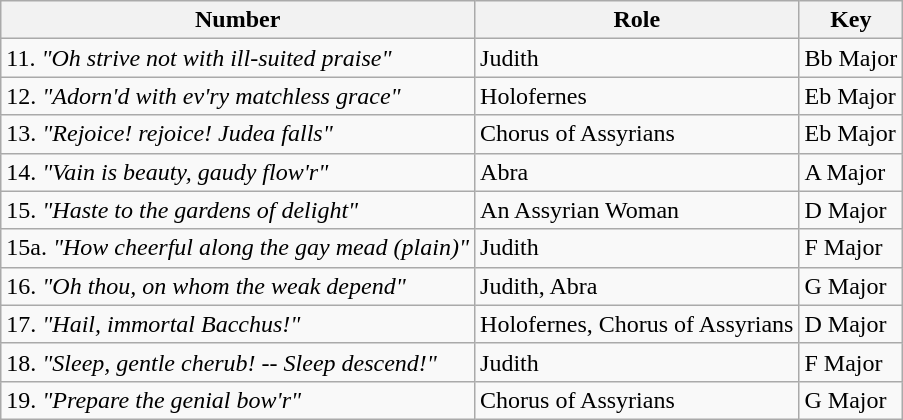<table class="wikitable">
<tr>
<th>Number</th>
<th>Role</th>
<th>Key</th>
</tr>
<tr>
<td>11. <em>"Oh strive not with ill-suited praise"</em></td>
<td>Judith</td>
<td>Bb Major</td>
</tr>
<tr>
<td>12. <em>"Adorn'd with ev'ry matchless grace"</em></td>
<td>Holofernes</td>
<td>Eb Major</td>
</tr>
<tr>
<td>13. <em>"Rejoice! rejoice! Judea falls"</em></td>
<td>Chorus of Assyrians</td>
<td>Eb Major</td>
</tr>
<tr>
<td>14. <em>"Vain is beauty, gaudy flow'r"</em></td>
<td>Abra</td>
<td>A Major</td>
</tr>
<tr>
<td>15. <em>"Haste to the gardens of delight"</em></td>
<td>An Assyrian Woman</td>
<td>D Major</td>
</tr>
<tr>
<td>15a. <em>"How cheerful along the gay mead (plain)"</em></td>
<td>Judith</td>
<td>F Major</td>
</tr>
<tr>
<td>16. <em>"Oh thou, on whom the weak depend"</em></td>
<td>Judith, Abra</td>
<td>G Major</td>
</tr>
<tr>
<td>17. <em>"Hail, immortal Bacchus!"</em></td>
<td>Holofernes, Chorus of Assyrians</td>
<td>D Major</td>
</tr>
<tr>
<td>18. <em>"Sleep, gentle cherub! -- Sleep descend!"</em></td>
<td>Judith</td>
<td>F Major</td>
</tr>
<tr>
<td>19. <em>"Prepare the genial bow'r"</em></td>
<td>Chorus of Assyrians</td>
<td>G Major</td>
</tr>
</table>
